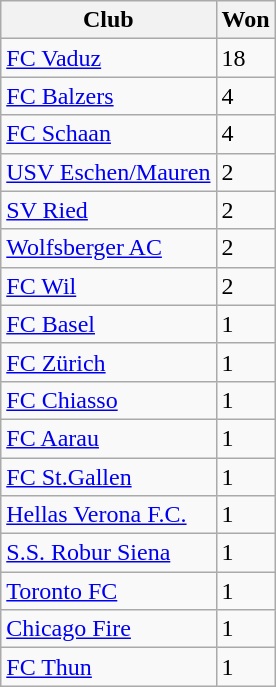<table class="wikitable">
<tr>
<th>Club</th>
<th>Won</th>
</tr>
<tr>
<td> <a href='#'>FC Vaduz</a></td>
<td>18</td>
</tr>
<tr>
<td> <a href='#'>FC Balzers</a></td>
<td>4</td>
</tr>
<tr>
<td> <a href='#'>FC Schaan</a></td>
<td>4</td>
</tr>
<tr>
<td> <a href='#'>USV Eschen/Mauren</a></td>
<td>2</td>
</tr>
<tr>
<td> <a href='#'>SV Ried</a></td>
<td>2</td>
</tr>
<tr>
<td> <a href='#'>Wolfsberger AC</a></td>
<td>2</td>
</tr>
<tr>
<td> <a href='#'>FC Wil</a></td>
<td>2</td>
</tr>
<tr>
<td> <a href='#'>FC Basel</a></td>
<td>1</td>
</tr>
<tr>
<td> <a href='#'>FC Zürich</a></td>
<td>1</td>
</tr>
<tr>
<td> <a href='#'>FC Chiasso</a></td>
<td>1</td>
</tr>
<tr>
<td> <a href='#'>FC Aarau</a></td>
<td>1</td>
</tr>
<tr>
<td> <a href='#'>FC St.Gallen</a></td>
<td>1</td>
</tr>
<tr>
<td> <a href='#'>Hellas Verona F.C.</a></td>
<td>1</td>
</tr>
<tr>
<td> <a href='#'>S.S. Robur Siena</a></td>
<td>1</td>
</tr>
<tr>
<td> <a href='#'>Toronto FC</a></td>
<td>1</td>
</tr>
<tr>
<td> <a href='#'>Chicago Fire</a></td>
<td>1</td>
</tr>
<tr>
<td> <a href='#'>FC Thun</a></td>
<td>1</td>
</tr>
</table>
